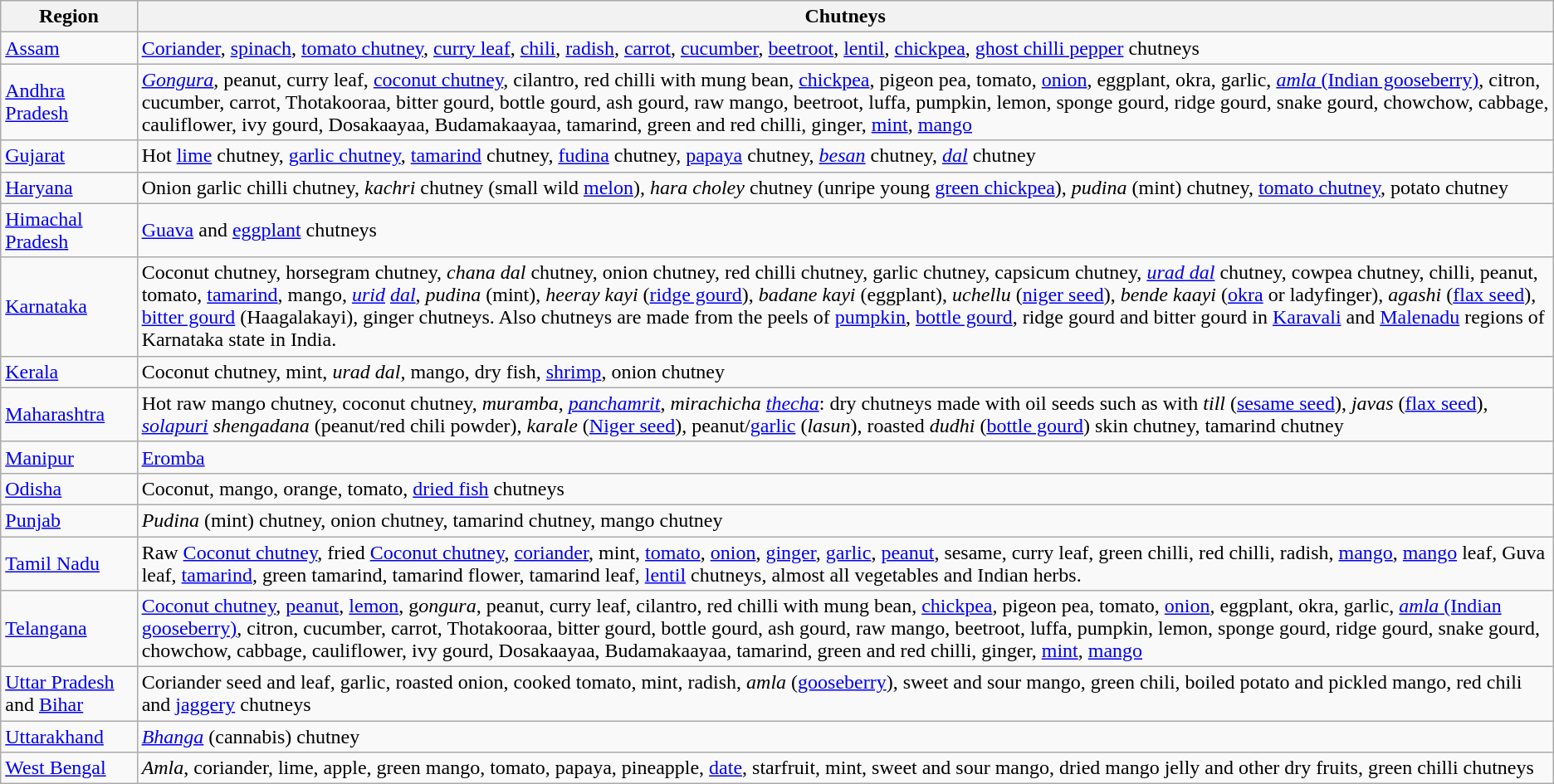<table class="wikitable sortable">
<tr>
<th>Region</th>
<th>Chutneys</th>
</tr>
<tr>
<td><a href='#'>Assam</a></td>
<td><a href='#'>Coriander</a>, <a href='#'>spinach</a>, <a href='#'>tomato chutney</a>, <a href='#'>curry leaf</a>, <a href='#'>chili</a>, <a href='#'>radish</a>, <a href='#'>carrot</a>, <a href='#'>cucumber</a>, <a href='#'>beetroot</a>, <a href='#'>lentil</a>, <a href='#'>chickpea</a>, <a href='#'>ghost chilli pepper</a> chutneys</td>
</tr>
<tr>
<td><a href='#'>Andhra Pradesh</a></td>
<td><em><a href='#'>Gongura</a></em>, peanut, curry leaf, <a href='#'>coconut chutney</a>, cilantro, red chilli with mung bean, <a href='#'>chickpea</a>, pigeon pea, tomato, <a href='#'>onion</a>, eggplant, okra, garlic, <a href='#'><em>amla</em> (Indian gooseberry)</a>, citron, cucumber, carrot, Thotakooraa, bitter gourd, bottle gourd, ash gourd, raw mango, beetroot, luffa, pumpkin, lemon, sponge gourd, ridge gourd, snake gourd, chowchow, cabbage, cauliflower, ivy gourd, Dosakaayaa, Budamakaayaa, tamarind, green and red chilli, ginger, <a href='#'>mint</a>, <a href='#'>mango</a></td>
</tr>
<tr>
<td><a href='#'>Gujarat</a></td>
<td>Hot <a href='#'>lime</a> chutney, <a href='#'>garlic chutney</a>, <a href='#'>tamarind</a> chutney, <a href='#'>fudina</a> chutney, <a href='#'>papaya</a> chutney, <em><a href='#'>besan</a></em> chutney, <em><a href='#'>dal</a></em> chutney</td>
</tr>
<tr>
<td><a href='#'>Haryana</a></td>
<td>Onion garlic chilli chutney, <em>kachri</em> chutney (small wild <a href='#'>melon</a>), <em>hara choley</em> chutney (unripe young <a href='#'>green chickpea</a>), <em>pudina</em> (mint) chutney, <a href='#'>tomato chutney</a>, potato chutney</td>
</tr>
<tr>
<td><a href='#'>Himachal Pradesh</a></td>
<td><a href='#'>Guava</a> and <a href='#'>eggplant</a> chutneys</td>
</tr>
<tr>
<td><a href='#'>Karnataka</a></td>
<td>Coconut chutney, horsegram chutney, <em>chana dal</em> chutney, onion chutney, red chilli chutney, garlic chutney, capsicum chutney, <em><a href='#'>urad dal</a></em> chutney, cowpea chutney, chilli, peanut, tomato, <a href='#'>tamarind</a>, mango, <em><a href='#'>urid</a> <a href='#'>dal</a></em>, <em>pudina</em> (mint), <em>heeray kayi</em> (<a href='#'>ridge gourd</a>), <em>badane kayi</em> (eggplant), <em>uchellu</em> (<a href='#'>niger seed</a>), <em>bende kaayi</em> (<a href='#'>okra</a> or ladyfinger), <em>agashi</em> (<a href='#'>flax seed</a>), <a href='#'>bitter gourd</a> (Haagalakayi), ginger chutneys. Also chutneys are made from the peels of <a href='#'>pumpkin</a>, <a href='#'>bottle gourd</a>, ridge gourd and bitter gourd in <a href='#'>Karavali</a> and <a href='#'>Malenadu</a> regions of Karnataka state in India.</td>
</tr>
<tr>
<td><a href='#'>Kerala</a></td>
<td>Coconut chutney, mint, <em>urad dal</em>, mango, dry fish, <a href='#'>shrimp</a>, onion chutney</td>
</tr>
<tr>
<td><a href='#'>Maharashtra</a></td>
<td>Hot raw mango chutney, coconut chutney, <em>muramba</em>, <em><a href='#'>panchamrit</a></em>, <em>mirachicha <a href='#'>thecha</a></em>: dry chutneys made with oil seeds such as with <em>till</em> (<a href='#'>sesame seed</a>), <em>javas</em> (<a href='#'>flax seed</a>), <em><a href='#'>solapuri</a> shengadana</em> (peanut/red chili powder), <em>karale</em> (<a href='#'>Niger seed</a>), peanut/<a href='#'>garlic</a> (<em>lasun</em>), roasted <em>dudhi</em> (<a href='#'>bottle gourd</a>) skin chutney, tamarind chutney</td>
</tr>
<tr>
<td><a href='#'>Manipur</a></td>
<td><a href='#'>Eromba</a></td>
</tr>
<tr>
<td><a href='#'>Odisha</a></td>
<td>Coconut, mango, orange, tomato, <a href='#'>dried fish</a> chutneys</td>
</tr>
<tr>
<td><a href='#'>Punjab</a></td>
<td><em>Pudina</em> (mint) chutney, onion chutney, tamarind chutney, mango chutney</td>
</tr>
<tr>
<td><a href='#'>Tamil Nadu</a></td>
<td>Raw <a href='#'>Coconut chutney</a>, fried <a href='#'>Coconut chutney</a>, <a href='#'>coriander</a>, mint, <a href='#'>tomato</a>, <a href='#'>onion</a>, <a href='#'>ginger</a>, <a href='#'>garlic</a>, <a href='#'>peanut</a>, sesame, curry leaf, green chilli, red chilli, radish, <a href='#'>mango</a>, <a href='#'>mango</a> leaf, Guva leaf, <a href='#'>tamarind</a>, green tamarind, tamarind flower, tamarind leaf, <a href='#'>lentil</a> chutneys, almost all vegetables and Indian herbs.</td>
</tr>
<tr>
<td><a href='#'>Telangana</a></td>
<td><a href='#'>Coconut chutney</a>, <a href='#'>peanut</a>, <a href='#'>lemon</a>, g<em>ongura</em>, peanut, curry leaf, cilantro, red chilli with mung bean, <a href='#'>chickpea</a>, pigeon pea, tomato, <a href='#'>onion</a>, eggplant, okra, garlic, <a href='#'><em>amla</em> (Indian gooseberry)</a>, citron, cucumber, carrot, Thotakooraa, bitter gourd, bottle gourd, ash gourd, raw mango, beetroot, luffa, pumpkin, lemon, sponge gourd, ridge gourd, snake gourd, chowchow, cabbage, cauliflower, ivy gourd, Dosakaayaa, Budamakaayaa, tamarind, green and red chilli, ginger, <a href='#'>mint</a>, <a href='#'>mango</a></td>
</tr>
<tr>
<td><a href='#'>Uttar Pradesh</a> and <a href='#'>Bihar</a></td>
<td>Coriander seed and leaf, garlic, roasted onion, cooked tomato, mint, radish, <em>amla</em> (<a href='#'>gooseberry</a>), sweet and sour mango, green chili, boiled potato and pickled mango, red chili and <a href='#'>jaggery</a> chutneys</td>
</tr>
<tr>
<td><a href='#'>Uttarakhand</a></td>
<td><a href='#'><em>Bhanga</em></a> (cannabis) chutney</td>
</tr>
<tr>
<td><a href='#'>West Bengal</a></td>
<td><em>Amla</em>, coriander, lime, apple, green mango, tomato, papaya, pineapple, <a href='#'>date</a>, starfruit, mint, sweet and sour mango, dried mango jelly and other dry fruits, green chilli chutneys</td>
</tr>
</table>
